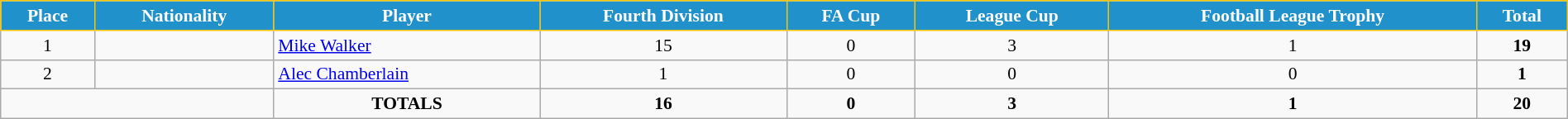<table class="wikitable" style="text-align:center; font-size:90%; width:100%;">
<tr>
<th style="background:#2191CC; color:white; border:1px solid #F7C408; text-align:center;">Place</th>
<th style="background:#2191CC; color:white; border:1px solid #F7C408; text-align:center;">Nationality</th>
<th style="background:#2191CC; color:white; border:1px solid #F7C408; text-align:center;">Player</th>
<th style="background:#2191CC; color:white; border:1px solid #F7C408; text-align:center;">Fourth Division</th>
<th style="background:#2191CC; color:white; border:1px solid #F7C408; text-align:center;">FA Cup</th>
<th style="background:#2191CC; color:white; border:1px solid #F7C408; text-align:center;">League Cup</th>
<th style="background:#2191CC; color:white; border:1px solid #F7C408; text-align:center;">Football League Trophy</th>
<th style="background:#2191CC; color:white; border:1px solid #F7C408; text-align:center;">Total</th>
</tr>
<tr>
<td>1</td>
<td></td>
<td align="left"><a href='#'>Mike Walker</a></td>
<td>15</td>
<td>0</td>
<td>3</td>
<td>1</td>
<td><strong>19</strong></td>
</tr>
<tr>
<td>2</td>
<td></td>
<td align="left"><a href='#'>Alec Chamberlain</a></td>
<td>1</td>
<td>0</td>
<td>0</td>
<td>0</td>
<td><strong>1</strong></td>
</tr>
<tr>
<td colspan="2"></td>
<td><strong>TOTALS</strong></td>
<td><strong>16</strong></td>
<td><strong>0</strong></td>
<td><strong>3</strong></td>
<td><strong>1</strong></td>
<td><strong>20</strong></td>
</tr>
</table>
